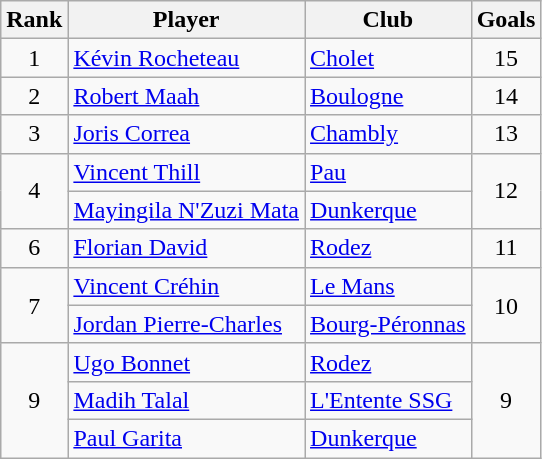<table class="wikitable" style="text-align:center">
<tr>
<th>Rank</th>
<th>Player</th>
<th>Club</th>
<th>Goals</th>
</tr>
<tr>
<td>1</td>
<td align=left> <a href='#'>Kévin Rocheteau</a></td>
<td align=left><a href='#'>Cholet</a></td>
<td>15</td>
</tr>
<tr>
<td>2</td>
<td align=left> <a href='#'>Robert Maah</a></td>
<td align=left><a href='#'>Boulogne</a></td>
<td>14</td>
</tr>
<tr>
<td>3</td>
<td align=left> <a href='#'>Joris Correa</a></td>
<td align=left><a href='#'>Chambly</a></td>
<td>13</td>
</tr>
<tr>
<td rowspan=2>4</td>
<td align=left> <a href='#'>Vincent Thill</a></td>
<td align=left><a href='#'>Pau</a></td>
<td rowspan=2>12</td>
</tr>
<tr>
<td align=left> <a href='#'>Mayingila N'Zuzi Mata</a></td>
<td align=left><a href='#'>Dunkerque</a></td>
</tr>
<tr>
<td>6</td>
<td align=left> <a href='#'>Florian David</a></td>
<td align=left><a href='#'>Rodez</a></td>
<td>11</td>
</tr>
<tr>
<td rowspan=2>7</td>
<td align=left> <a href='#'>Vincent Créhin</a></td>
<td align=left><a href='#'>Le Mans</a></td>
<td rowspan=2>10</td>
</tr>
<tr>
<td align=left> <a href='#'>Jordan Pierre-Charles</a></td>
<td align=left><a href='#'>Bourg-Péronnas</a></td>
</tr>
<tr>
<td rowspan=3>9</td>
<td align=left> <a href='#'>Ugo Bonnet</a></td>
<td align=left><a href='#'>Rodez</a></td>
<td rowspan=3>9</td>
</tr>
<tr>
<td align=left> <a href='#'>Madih Talal</a></td>
<td align=left><a href='#'>L'Entente SSG</a></td>
</tr>
<tr>
<td align=left> <a href='#'>Paul Garita</a></td>
<td align=left><a href='#'>Dunkerque</a></td>
</tr>
</table>
